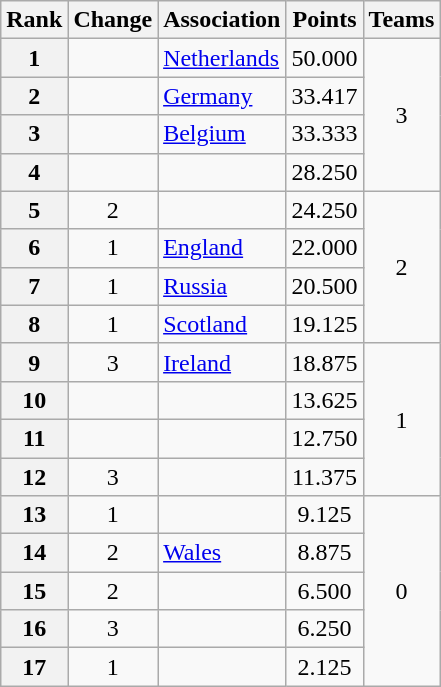<table class = "wikitable" style = "text-align:center">
<tr>
<th>Rank</th>
<th>Change</th>
<th>Association</th>
<th>Points</th>
<th>Teams</th>
</tr>
<tr>
<th>1</th>
<td></td>
<td align=left> <a href='#'>Netherlands</a></td>
<td>50.000</td>
<td rowspan=4>3</td>
</tr>
<tr>
<th>2</th>
<td></td>
<td align=left> <a href='#'>Germany</a></td>
<td>33.417</td>
</tr>
<tr>
<th>3</th>
<td></td>
<td align=left> <a href='#'>Belgium</a></td>
<td>33.333</td>
</tr>
<tr>
<th>4</th>
<td></td>
<td align=left></td>
<td>28.250</td>
</tr>
<tr>
<th>5</th>
<td> 2</td>
<td align=left></td>
<td>24.250</td>
<td rowspan=4>2</td>
</tr>
<tr>
<th>6</th>
<td> 1</td>
<td align=left> <a href='#'>England</a></td>
<td>22.000</td>
</tr>
<tr>
<th>7</th>
<td> 1</td>
<td align=left> <a href='#'>Russia</a></td>
<td>20.500</td>
</tr>
<tr>
<th>8</th>
<td> 1</td>
<td align=left> <a href='#'>Scotland</a></td>
<td>19.125</td>
</tr>
<tr>
<th>9</th>
<td> 3</td>
<td align=left> <a href='#'>Ireland</a></td>
<td>18.875</td>
<td rowspan=4>1</td>
</tr>
<tr>
<th>10</th>
<td></td>
<td align=left></td>
<td>13.625</td>
</tr>
<tr>
<th>11</th>
<td></td>
<td align=left></td>
<td>12.750</td>
</tr>
<tr>
<th>12</th>
<td> 3</td>
<td align=left></td>
<td>11.375</td>
</tr>
<tr>
<th>13</th>
<td> 1</td>
<td align=left></td>
<td>9.125</td>
<td rowspan=5>0</td>
</tr>
<tr>
<th>14</th>
<td> 2</td>
<td align=left> <a href='#'>Wales</a></td>
<td>8.875</td>
</tr>
<tr>
<th>15</th>
<td> 2</td>
<td align=left></td>
<td>6.500</td>
</tr>
<tr>
<th>16</th>
<td> 3</td>
<td align=left></td>
<td>6.250</td>
</tr>
<tr>
<th>17</th>
<td> 1</td>
<td align=left></td>
<td>2.125</td>
</tr>
</table>
